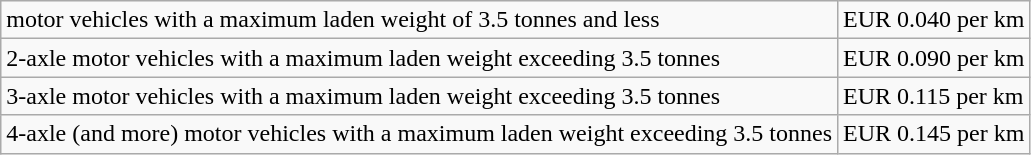<table class="wikitable">
<tr>
<td>motor  vehicles with a maximum laden weight of 3.5 tonnes and less</td>
<td>EUR 0.040  per km</td>
</tr>
<tr>
<td>2-axle  motor vehicles with a maximum laden weight exceeding 3.5 tonnes</td>
<td>EUR 0.090  per km</td>
</tr>
<tr>
<td>3-axle  motor vehicles with a maximum laden weight exceeding 3.5 tonnes</td>
<td>EUR 0.115  per km</td>
</tr>
<tr>
<td>4-axle  (and more) motor vehicles with a maximum laden weight exceeding 3.5 tonnes</td>
<td>EUR 0.145  per km</td>
</tr>
</table>
